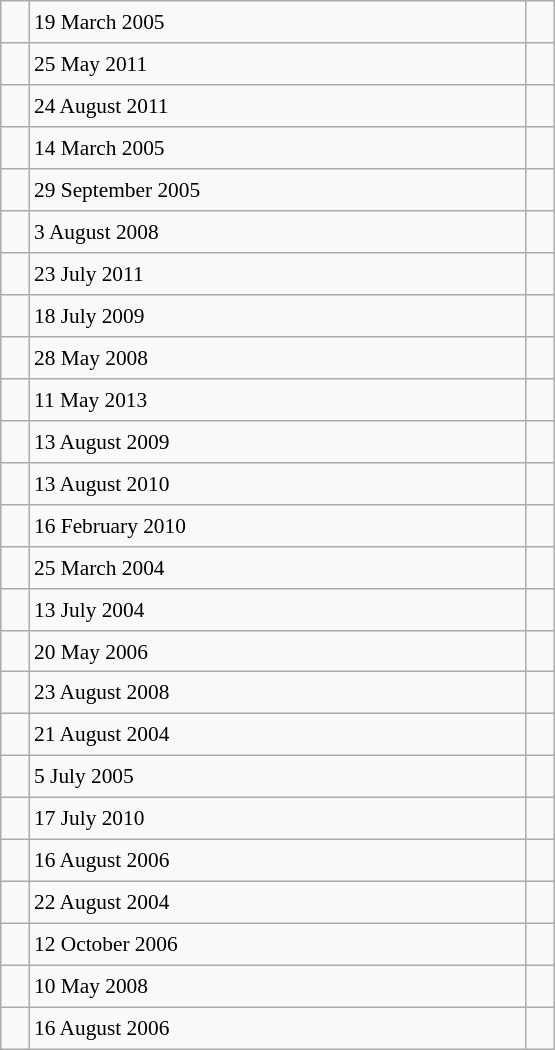<table class="wikitable" style="font-size: 89%; float: left; width: 26em; margin-right: 1em; height: 700px">
<tr>
<td></td>
<td>19 March 2005</td>
<td></td>
</tr>
<tr>
<td></td>
<td>25 May 2011</td>
<td></td>
</tr>
<tr>
<td></td>
<td>24 August 2011</td>
<td></td>
</tr>
<tr>
<td></td>
<td>14 March 2005</td>
<td></td>
</tr>
<tr>
<td></td>
<td>29 September 2005</td>
<td></td>
</tr>
<tr>
<td></td>
<td>3 August 2008</td>
<td></td>
</tr>
<tr>
<td></td>
<td>23 July 2011</td>
<td></td>
</tr>
<tr>
<td></td>
<td>18 July 2009</td>
<td></td>
</tr>
<tr>
<td></td>
<td>28 May 2008</td>
<td></td>
</tr>
<tr>
<td></td>
<td>11 May 2013</td>
<td></td>
</tr>
<tr>
<td></td>
<td>13 August 2009</td>
<td></td>
</tr>
<tr>
<td></td>
<td>13 August 2010</td>
<td></td>
</tr>
<tr>
<td></td>
<td>16 February 2010</td>
<td></td>
</tr>
<tr>
<td></td>
<td>25 March 2004</td>
<td></td>
</tr>
<tr>
<td></td>
<td>13 July 2004</td>
<td></td>
</tr>
<tr>
<td></td>
<td>20 May 2006</td>
<td></td>
</tr>
<tr>
<td></td>
<td>23 August 2008</td>
<td></td>
</tr>
<tr>
<td></td>
<td>21 August 2004</td>
<td></td>
</tr>
<tr>
<td></td>
<td>5 July 2005</td>
<td></td>
</tr>
<tr>
<td></td>
<td>17 July 2010</td>
<td></td>
</tr>
<tr>
<td></td>
<td>16 August 2006</td>
<td></td>
</tr>
<tr>
<td></td>
<td>22 August 2004</td>
<td></td>
</tr>
<tr>
<td></td>
<td>12 October 2006</td>
<td></td>
</tr>
<tr>
<td></td>
<td>10 May 2008</td>
<td></td>
</tr>
<tr>
<td></td>
<td>16 August 2006</td>
<td></td>
</tr>
</table>
